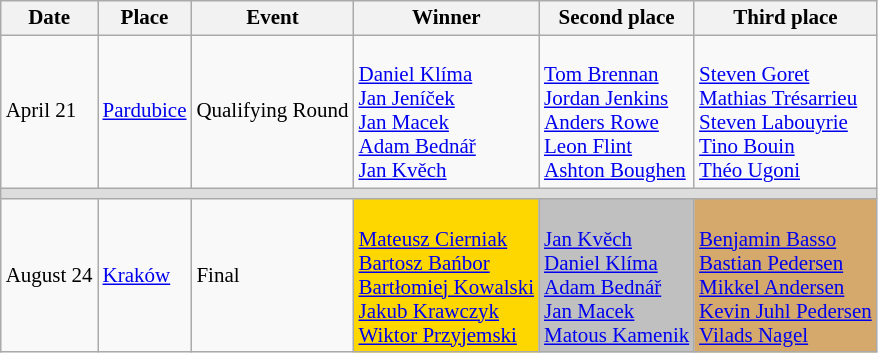<table class=wikitable style="font-size:14px">
<tr>
<th>Date</th>
<th>Place</th>
<th>Event</th>
<th>Winner</th>
<th>Second place</th>
<th>Third place</th>
</tr>
<tr>
<td>April 21</td>
<td> <a href='#'>Pardubice</a></td>
<td>Qualifying Round</td>
<td><strong></strong><br><a href='#'>Daniel Klíma</a><br><a href='#'>Jan Jeníček</a><br><a href='#'>Jan Macek</a><br><a href='#'>Adam Bednář</a><br><a href='#'>Jan Kvěch</a></td>
<td><strong></strong><br><a href='#'>Tom Brennan</a><br><a href='#'>Jordan Jenkins</a><br><a href='#'>Anders Rowe</a><br><a href='#'>Leon Flint</a><br><a href='#'>Ashton Boughen</a></td>
<td><strong></strong><br><a href='#'>Steven Goret</a><br><a href='#'>Mathias Trésarrieu</a><br><a href='#'>Steven Labouyrie</a><br><a href='#'>Tino Bouin</a><br><a href='#'>Théo Ugoni</a></td>
</tr>
<tr bgcolor=#DDDDDD>
<td colspan=7></td>
</tr>
<tr>
<td>August 24</td>
<td> <a href='#'>Kraków</a></td>
<td>Final</td>
<td bgcolor=gold><strong></strong><br><a href='#'>Mateusz Cierniak</a><br><a href='#'>Bartosz Bańbor</a><br><a href='#'>Bartłomiej Kowalski</a><br><a href='#'>Jakub Krawczyk</a><br><a href='#'>Wiktor Przyjemski</a></td>
<td bgcolor=silver><strong></strong><br><a href='#'>Jan Kvěch</a><br><a href='#'>Daniel Klíma</a><br><a href='#'>Adam Bednář</a><br><a href='#'>Jan Macek</a><br><a href='#'>Matous Kamenik</a></td>
<td bgcolor=d4a96b><strong></strong><br><a href='#'>Benjamin Basso</a><br><a href='#'>Bastian Pedersen</a><br><a href='#'>Mikkel Andersen</a><br><a href='#'>Kevin Juhl Pedersen</a><br><a href='#'>Vilads Nagel</a></td>
</tr>
</table>
